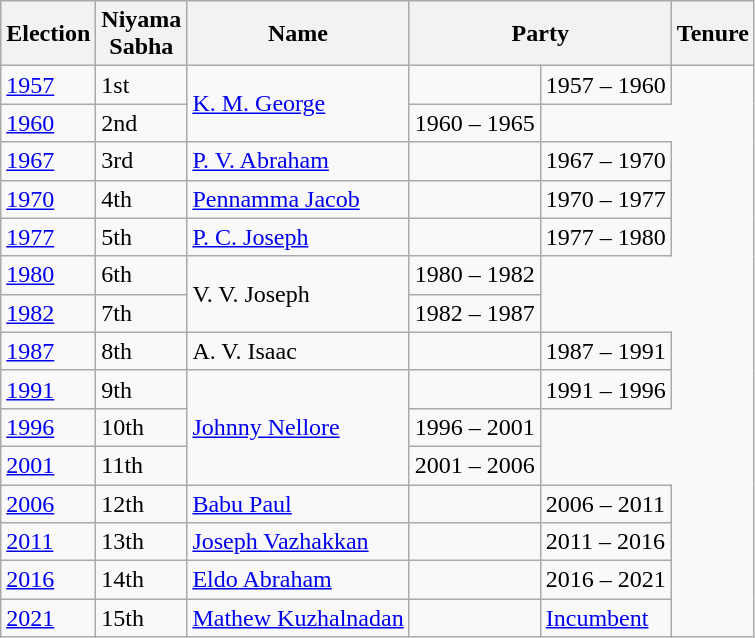<table class="wikitable sortable">
<tr>
<th>Election</th>
<th>Niyama<br>Sabha</th>
<th>Name</th>
<th colspan="2">Party</th>
<th>Tenure</th>
</tr>
<tr>
<td><a href='#'>1957</a></td>
<td>1st</td>
<td rowspan="2"><a href='#'>K. M. George</a></td>
<td></td>
<td>1957 – 1960</td>
</tr>
<tr>
<td><a href='#'>1960</a></td>
<td>2nd</td>
<td>1960 – 1965</td>
</tr>
<tr>
<td><a href='#'>1967</a></td>
<td>3rd</td>
<td><a href='#'>P. V. Abraham</a></td>
<td></td>
<td>1967 – 1970</td>
</tr>
<tr>
<td><a href='#'>1970</a></td>
<td>4th</td>
<td><a href='#'>Pennamma Jacob</a></td>
<td></td>
<td>1970 – 1977</td>
</tr>
<tr>
<td><a href='#'>1977</a></td>
<td>5th</td>
<td><a href='#'>P. C. Joseph</a></td>
<td></td>
<td>1977 – 1980</td>
</tr>
<tr>
<td><a href='#'>1980</a></td>
<td>6th</td>
<td rowspan="2">V. V. Joseph</td>
<td>1980 – 1982</td>
</tr>
<tr>
<td><a href='#'>1982</a></td>
<td>7th</td>
<td>1982 – 1987</td>
</tr>
<tr>
<td><a href='#'>1987</a></td>
<td>8th</td>
<td>A. V. Isaac</td>
<td></td>
<td>1987 – 1991</td>
</tr>
<tr>
<td><a href='#'>1991</a></td>
<td>9th</td>
<td rowspan="3"><a href='#'>Johnny Nellore</a></td>
<td></td>
<td>1991 – 1996</td>
</tr>
<tr>
<td><a href='#'>1996</a></td>
<td>10th</td>
<td>1996 – 2001</td>
</tr>
<tr>
<td><a href='#'>2001</a></td>
<td>11th</td>
<td>2001 – 2006</td>
</tr>
<tr>
<td><a href='#'>2006</a></td>
<td>12th</td>
<td><a href='#'>Babu Paul</a></td>
<td></td>
<td>2006 – 2011</td>
</tr>
<tr>
<td><a href='#'>2011</a></td>
<td>13th</td>
<td><a href='#'>Joseph Vazhakkan</a></td>
<td></td>
<td>2011 – 2016</td>
</tr>
<tr>
<td><a href='#'>2016</a></td>
<td>14th</td>
<td><a href='#'>Eldo Abraham</a></td>
<td></td>
<td>2016 – 2021</td>
</tr>
<tr>
<td><a href='#'>2021</a></td>
<td>15th</td>
<td><a href='#'>Mathew Kuzhalnadan</a></td>
<td></td>
<td><a href='#'>Incumbent</a></td>
</tr>
</table>
